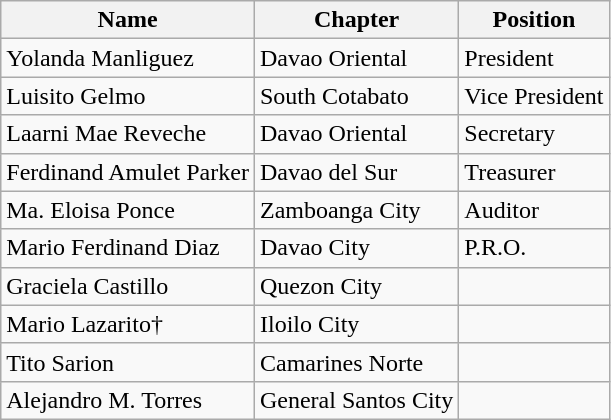<table class="wikitable">
<tr>
<th>Name</th>
<th>Chapter</th>
<th>Position</th>
</tr>
<tr>
<td>Yolanda Manliguez</td>
<td>Davao Oriental</td>
<td>President</td>
</tr>
<tr>
<td>Luisito Gelmo</td>
<td>South Cotabato</td>
<td>Vice President</td>
</tr>
<tr>
<td>Laarni Mae Reveche</td>
<td>Davao Oriental</td>
<td>Secretary</td>
</tr>
<tr>
<td>Ferdinand Amulet Parker</td>
<td>Davao del Sur</td>
<td>Treasurer</td>
</tr>
<tr>
<td>Ma. Eloisa Ponce</td>
<td>Zamboanga City</td>
<td>Auditor</td>
</tr>
<tr>
<td>Mario Ferdinand Diaz</td>
<td>Davao City</td>
<td>P.R.O.</td>
</tr>
<tr>
<td>Graciela Castillo</td>
<td>Quezon City</td>
<td></td>
</tr>
<tr>
<td>Mario Lazarito†</td>
<td>Iloilo City</td>
<td></td>
</tr>
<tr>
<td>Tito Sarion</td>
<td>Camarines Norte</td>
<td></td>
</tr>
<tr>
<td>Alejandro M. Torres</td>
<td>General Santos City</td>
<td></td>
</tr>
</table>
